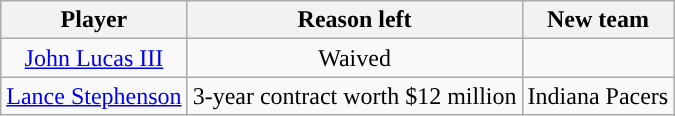<table class="wikitable sortable sortable" style="text-align: center">
<tr>
<th>Player</th>
<th>Reason left</th>
<th>New team</th>
</tr>
<tr style="text-align: center">
<td><a href='#'>John Lucas III</a></td>
<td>Waived</td>
<td></td>
</tr>
<tr style="text-align: center">
<td><a href='#'>Lance Stephenson</a></td>
<td>3-year contract worth $12 million</td>
<td>Indiana Pacers</td>
</tr>
</table>
